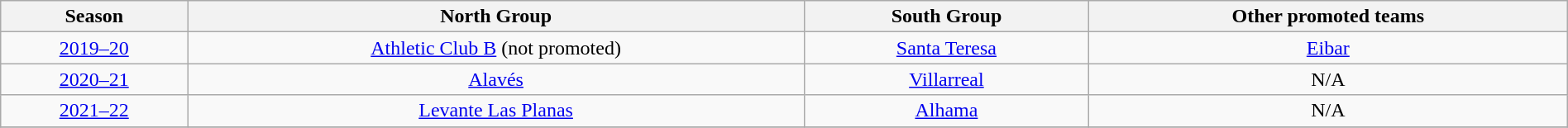<table class="wikitable sortable" style="width:100%; margin:0; text-align:center">
<tr>
<th>Season</th>
<th>North Group</th>
<th>South Group</th>
<th>Other promoted teams</th>
</tr>
<tr>
<td><a href='#'>2019–20</a></td>
<td><a href='#'>Athletic Club B</a> (not promoted)</td>
<td><a href='#'>Santa Teresa</a></td>
<td><a href='#'>Eibar</a></td>
</tr>
<tr>
<td><a href='#'>2020–21</a></td>
<td><a href='#'>Alavés</a></td>
<td><a href='#'>Villarreal</a></td>
<td>N/A</td>
</tr>
<tr>
<td><a href='#'>2021–22</a></td>
<td><a href='#'>Levante Las Planas</a></td>
<td><a href='#'>Alhama</a></td>
<td>N/A</td>
</tr>
<tr>
</tr>
</table>
